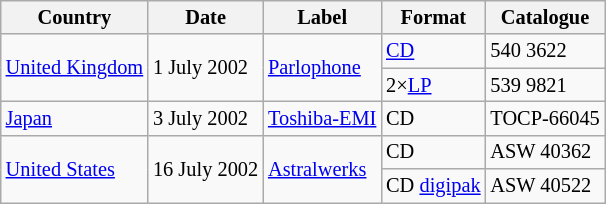<table class="wikitable" style="font-size: 85%;">
<tr>
<th>Country</th>
<th>Date</th>
<th>Label</th>
<th>Format</th>
<th>Catalogue</th>
</tr>
<tr>
<td rowspan=2><a href='#'>United Kingdom</a></td>
<td rowspan=2>1 July 2002</td>
<td rowspan=2><a href='#'>Parlophone</a></td>
<td><a href='#'>CD</a></td>
<td>540 3622</td>
</tr>
<tr>
<td>2×<a href='#'>LP</a></td>
<td>539 9821</td>
</tr>
<tr>
<td><a href='#'>Japan</a></td>
<td>3 July 2002</td>
<td><a href='#'>Toshiba-EMI</a></td>
<td>CD</td>
<td>TOCP-66045</td>
</tr>
<tr>
<td rowspan=2><a href='#'>United States</a></td>
<td rowspan=2>16 July 2002</td>
<td rowspan=2><a href='#'>Astralwerks</a></td>
<td>CD</td>
<td>ASW 40362</td>
</tr>
<tr>
<td>CD <a href='#'>digipak</a></td>
<td>ASW 40522</td>
</tr>
</table>
